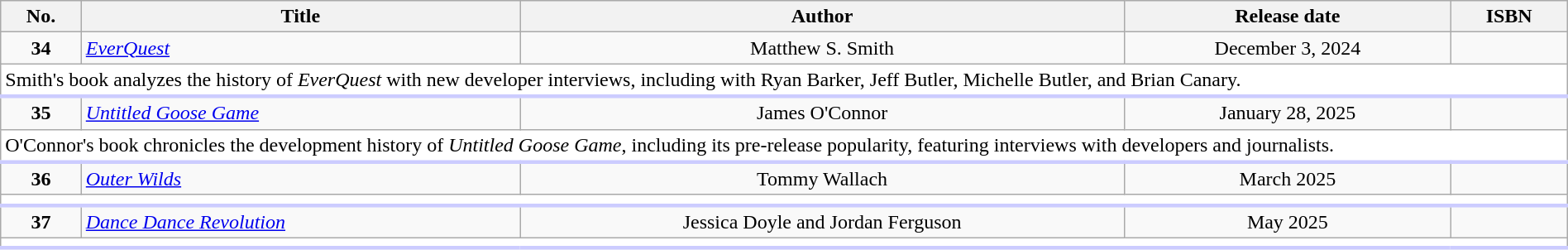<table class="wikitable" style="margin: 1em auto 1em auto" width="100%">
<tr>
<th>No.</th>
<th>Title</th>
<th>Author</th>
<th>Release date</th>
<th>ISBN</th>
</tr>
<tr>
<td style="text-align:center"><strong>34</strong></td>
<td><em><a href='#'>EverQuest</a></em></td>
<td style="text-align: center">Matthew S. Smith</td>
<td style="text-align: center">December 3, 2024</td>
<td></td>
</tr>
<tr>
<td colspan=5 class="description" style="background:#FFFFFF; border-bottom:3px solid #CCCCFF">Smith's book analyzes the history of <em>EverQuest</em> with new developer interviews, including with Ryan Barker, Jeff Butler, Michelle Butler, and Brian Canary.</td>
</tr>
<tr>
<td style="text-align:center"><strong>35</strong></td>
<td><em><a href='#'>Untitled Goose Game</a></em></td>
<td style="text-align:center">James O'Connor</td>
<td style="text-align:center">January 28, 2025</td>
<td></td>
</tr>
<tr>
<td colspan=5 class="description" style="background:#FFFFFF; border-bottom:3px solid #CCCCFF">O'Connor's book chronicles the development history of <em>Untitled Goose Game</em>, including its pre-release popularity, featuring interviews with developers and journalists.</td>
</tr>
<tr>
<td style="text-align:center"><strong>36</strong></td>
<td><em><a href='#'>Outer Wilds</a></em></td>
<td style="text-align:center">Tommy Wallach</td>
<td style="text-align:center">March 2025</td>
<td></td>
</tr>
<tr>
<td colspan=5 class="description" style="background:#FFFFFF; border-bottom:3px solid #CCCCFF"></td>
</tr>
<tr>
<td style="text-align:center"><strong>37</strong></td>
<td><em><a href='#'>Dance Dance Revolution</a></em></td>
<td style="text-align:center">Jessica Doyle and Jordan Ferguson</td>
<td style="text-align:center">May 2025</td>
<td></td>
</tr>
<tr>
<td colspan=5 class="description" style="background:#FFFFFF; border-bottom:3px solid #CCCCFF"></td>
</tr>
</table>
